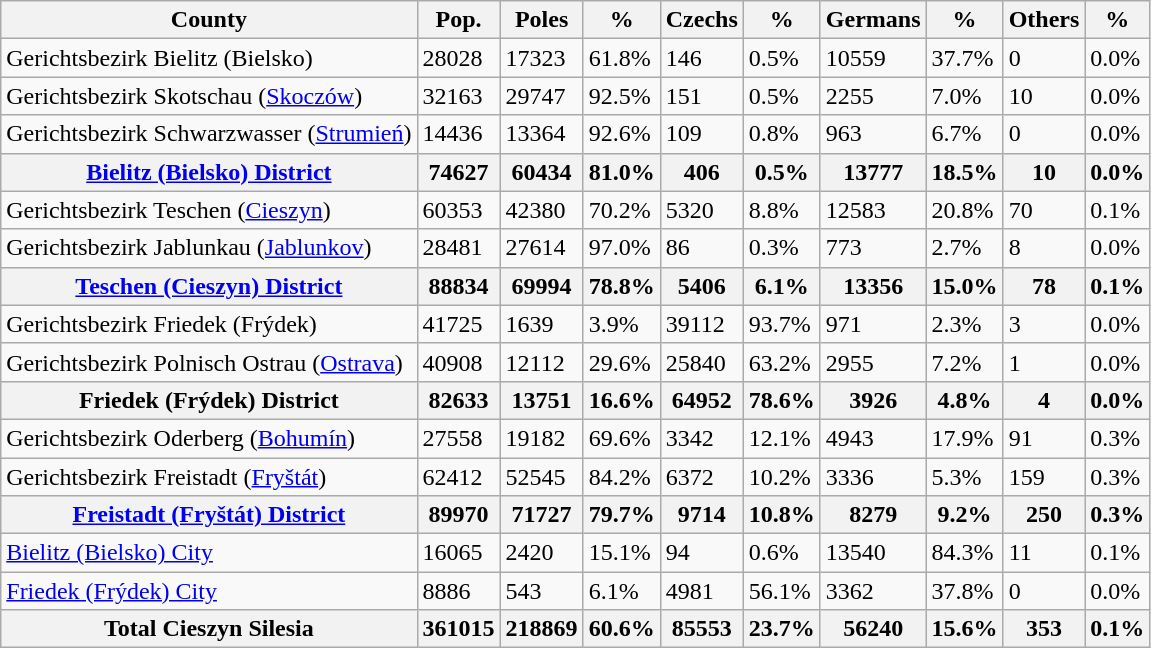<table class="wikitable">
<tr>
<th>County</th>
<th>Pop.</th>
<th>Poles</th>
<th>%</th>
<th>Czechs</th>
<th>%</th>
<th>Germans</th>
<th>%</th>
<th>Others</th>
<th>%</th>
</tr>
<tr>
<td>Gerichtsbezirk Bielitz (Bielsko)</td>
<td>28028</td>
<td>17323</td>
<td>61.8%</td>
<td>146</td>
<td>0.5%</td>
<td>10559</td>
<td>37.7%</td>
<td>0</td>
<td>0.0%</td>
</tr>
<tr>
<td>Gerichtsbezirk Skotschau (<a href='#'>Skoczów</a>)</td>
<td>32163</td>
<td>29747</td>
<td>92.5%</td>
<td>151</td>
<td>0.5%</td>
<td>2255</td>
<td>7.0%</td>
<td>10</td>
<td>0.0%</td>
</tr>
<tr>
<td>Gerichtsbezirk Schwarzwasser (<a href='#'>Strumień</a>)</td>
<td>14436</td>
<td>13364</td>
<td>92.6%</td>
<td>109</td>
<td>0.8%</td>
<td>963</td>
<td>6.7%</td>
<td>0</td>
<td>0.0%</td>
</tr>
<tr>
<th><a href='#'>Bielitz (Bielsko) District</a></th>
<th>74627</th>
<th>60434</th>
<th>81.0%</th>
<th>406</th>
<th>0.5%</th>
<th>13777</th>
<th>18.5%</th>
<th>10</th>
<th>0.0%</th>
</tr>
<tr>
<td>Gerichtsbezirk Teschen (<a href='#'>Cieszyn</a>)</td>
<td>60353</td>
<td>42380</td>
<td>70.2%</td>
<td>5320</td>
<td>8.8%</td>
<td>12583</td>
<td>20.8%</td>
<td>70</td>
<td>0.1%</td>
</tr>
<tr>
<td>Gerichtsbezirk Jablunkau (<a href='#'>Jablunkov</a>)</td>
<td>28481</td>
<td>27614</td>
<td>97.0%</td>
<td>86</td>
<td>0.3%</td>
<td>773</td>
<td>2.7%</td>
<td>8</td>
<td>0.0%</td>
</tr>
<tr>
<th><a href='#'>Teschen (Cieszyn) District</a></th>
<th>88834</th>
<th>69994</th>
<th>78.8%</th>
<th>5406</th>
<th>6.1%</th>
<th>13356</th>
<th>15.0%</th>
<th>78</th>
<th>0.1%</th>
</tr>
<tr>
<td>Gerichtsbezirk Friedek (Frýdek)</td>
<td>41725</td>
<td>1639</td>
<td>3.9%</td>
<td>39112</td>
<td>93.7%</td>
<td>971</td>
<td>2.3%</td>
<td>3</td>
<td>0.0%</td>
</tr>
<tr>
<td>Gerichtsbezirk Polnisch Ostrau (<a href='#'>Ostrava</a>)</td>
<td>40908</td>
<td>12112</td>
<td>29.6%</td>
<td>25840</td>
<td>63.2%</td>
<td>2955</td>
<td>7.2%</td>
<td>1</td>
<td>0.0%</td>
</tr>
<tr>
<th>Friedek (Frýdek) District</th>
<th>82633</th>
<th>13751</th>
<th>16.6%</th>
<th>64952</th>
<th>78.6%</th>
<th>3926</th>
<th>4.8%</th>
<th>4</th>
<th>0.0%</th>
</tr>
<tr>
<td>Gerichtsbezirk Oderberg (<a href='#'>Bohumín</a>)</td>
<td>27558</td>
<td>19182</td>
<td>69.6%</td>
<td>3342</td>
<td>12.1%</td>
<td>4943</td>
<td>17.9%</td>
<td>91</td>
<td>0.3%</td>
</tr>
<tr>
<td>Gerichtsbezirk Freistadt (<a href='#'>Fryštát</a>)</td>
<td>62412</td>
<td>52545</td>
<td>84.2%</td>
<td>6372</td>
<td>10.2%</td>
<td>3336</td>
<td>5.3%</td>
<td>159</td>
<td>0.3%</td>
</tr>
<tr>
<th><a href='#'>Freistadt (Fryštát) District</a></th>
<th>89970</th>
<th>71727</th>
<th>79.7%</th>
<th>9714</th>
<th>10.8%</th>
<th>8279</th>
<th>9.2%</th>
<th>250</th>
<th>0.3%</th>
</tr>
<tr>
<td><a href='#'>Bielitz (Bielsko) City</a></td>
<td>16065</td>
<td>2420</td>
<td>15.1%</td>
<td>94</td>
<td>0.6%</td>
<td>13540</td>
<td>84.3%</td>
<td>11</td>
<td>0.1%</td>
</tr>
<tr>
<td><a href='#'>Friedek (Frýdek) City</a></td>
<td>8886</td>
<td>543</td>
<td>6.1%</td>
<td>4981</td>
<td>56.1%</td>
<td>3362</td>
<td>37.8%</td>
<td>0</td>
<td>0.0%</td>
</tr>
<tr>
<th>Total Cieszyn Silesia</th>
<th>361015</th>
<th>218869</th>
<th>60.6%</th>
<th>85553</th>
<th>23.7%</th>
<th>56240</th>
<th>15.6%</th>
<th>353</th>
<th>0.1%</th>
</tr>
</table>
